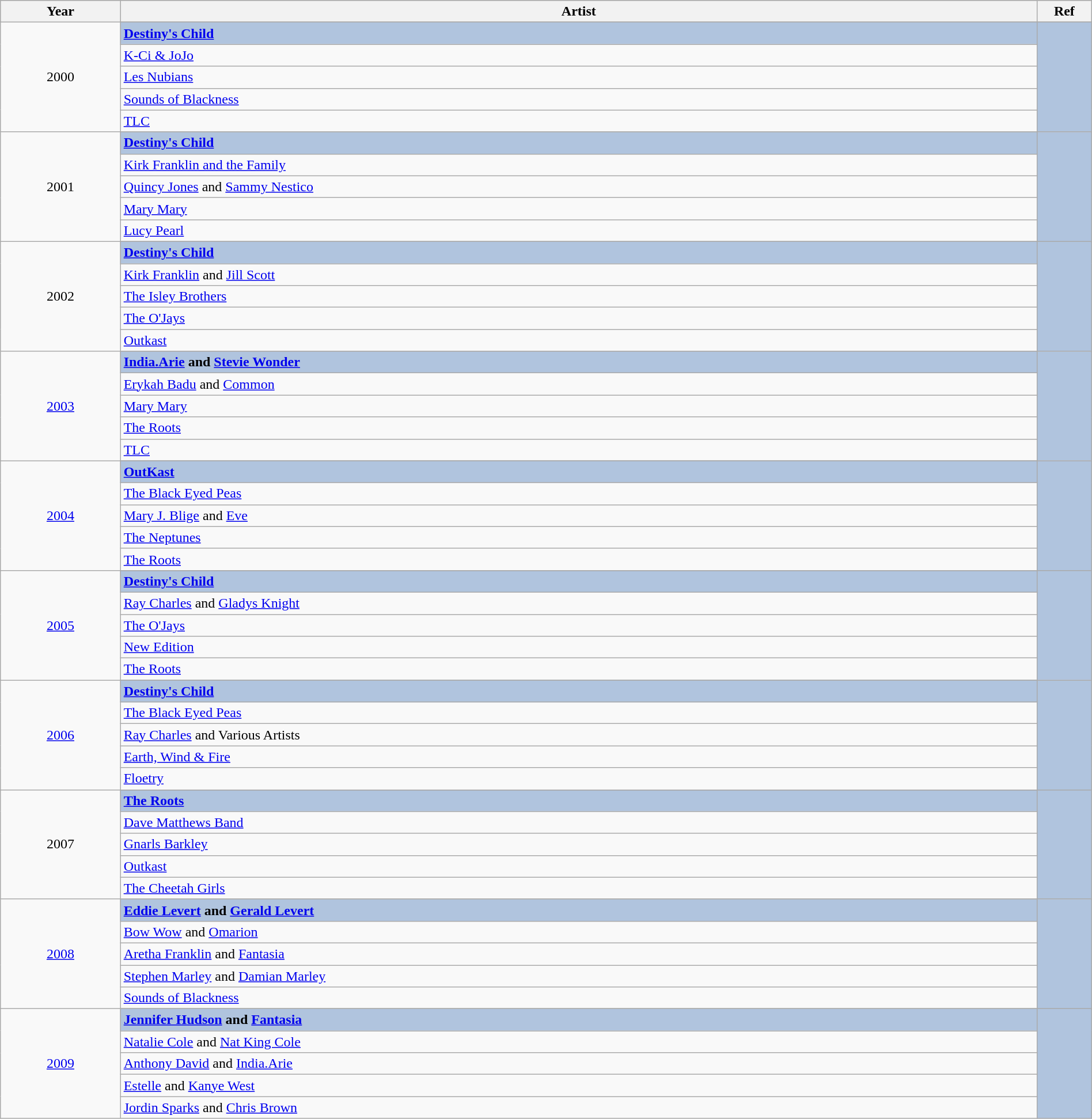<table class="wikitable" style="width:100%;">
<tr style="background:#bebebe;">
<th style="width:11%;">Year</th>
<th style="width:84%;">Artist</th>
<th style="width:5%;">Ref</th>
</tr>
<tr>
<td rowspan="6" align="center">2000</td>
</tr>
<tr style="background:#B0C4DE">
<td><strong><a href='#'>Destiny's Child</a></strong></td>
<td rowspan="6" align="center"></td>
</tr>
<tr>
<td><a href='#'>K-Ci & JoJo</a></td>
</tr>
<tr>
<td><a href='#'>Les Nubians</a></td>
</tr>
<tr>
<td><a href='#'>Sounds of Blackness</a></td>
</tr>
<tr>
<td><a href='#'>TLC</a></td>
</tr>
<tr>
<td rowspan="6" align="center">2001</td>
</tr>
<tr style="background:#B0C4DE">
<td><strong><a href='#'>Destiny's Child</a></strong></td>
<td rowspan="6" align="center"></td>
</tr>
<tr>
<td><a href='#'>Kirk Franklin and the Family</a></td>
</tr>
<tr>
<td><a href='#'>Quincy Jones</a> and <a href='#'>Sammy Nestico</a></td>
</tr>
<tr>
<td><a href='#'>Mary Mary</a></td>
</tr>
<tr>
<td><a href='#'>Lucy Pearl</a></td>
</tr>
<tr>
<td rowspan="6" align="center">2002</td>
</tr>
<tr style="background:#B0C4DE">
<td><strong><a href='#'>Destiny's Child</a></strong></td>
<td rowspan="6" align="center"></td>
</tr>
<tr>
<td><a href='#'>Kirk Franklin</a> and <a href='#'>Jill Scott</a></td>
</tr>
<tr>
<td><a href='#'>The Isley Brothers</a></td>
</tr>
<tr>
<td><a href='#'>The O'Jays</a></td>
</tr>
<tr>
<td><a href='#'>Outkast</a></td>
</tr>
<tr>
<td rowspan="6" align="center"><a href='#'>2003</a></td>
</tr>
<tr style="background:#B0C4DE">
<td><strong><a href='#'>India.Arie</a> and <a href='#'>Stevie Wonder</a></strong></td>
<td rowspan="6" align="center"></td>
</tr>
<tr>
<td><a href='#'>Erykah Badu</a> and <a href='#'>Common</a></td>
</tr>
<tr>
<td><a href='#'>Mary Mary</a></td>
</tr>
<tr>
<td><a href='#'>The Roots</a></td>
</tr>
<tr>
<td><a href='#'>TLC</a></td>
</tr>
<tr>
<td rowspan="6" align="center"><a href='#'>2004</a></td>
</tr>
<tr style="background:#B0C4DE">
<td><strong><a href='#'>OutKast</a></strong></td>
<td rowspan="6" align="center"></td>
</tr>
<tr>
<td><a href='#'>The Black Eyed Peas</a></td>
</tr>
<tr>
<td><a href='#'>Mary J. Blige</a> and <a href='#'>Eve</a></td>
</tr>
<tr>
<td><a href='#'>The Neptunes</a></td>
</tr>
<tr>
<td><a href='#'>The Roots</a></td>
</tr>
<tr>
<td rowspan="6" align="center"><a href='#'>2005</a></td>
</tr>
<tr style="background:#B0C4DE">
<td><strong><a href='#'>Destiny's Child</a></strong></td>
<td rowspan="6" align="center"></td>
</tr>
<tr>
<td><a href='#'>Ray Charles</a> and <a href='#'>Gladys Knight</a></td>
</tr>
<tr>
<td><a href='#'>The O'Jays</a></td>
</tr>
<tr>
<td><a href='#'>New Edition</a></td>
</tr>
<tr>
<td><a href='#'>The Roots</a></td>
</tr>
<tr>
<td rowspan="6" align="center"><a href='#'>2006</a></td>
</tr>
<tr style="background:#B0C4DE">
<td><strong><a href='#'>Destiny's Child</a></strong></td>
<td rowspan="6" align="center"></td>
</tr>
<tr>
<td><a href='#'>The Black Eyed Peas</a></td>
</tr>
<tr>
<td><a href='#'>Ray Charles</a> and Various Artists</td>
</tr>
<tr>
<td><a href='#'>Earth, Wind & Fire</a></td>
</tr>
<tr>
<td><a href='#'>Floetry</a></td>
</tr>
<tr>
<td rowspan="6" align="center">2007</td>
</tr>
<tr style="background:#B0C4DE">
<td><strong><a href='#'>The Roots</a></strong></td>
<td rowspan="6" align="center"></td>
</tr>
<tr>
<td><a href='#'>Dave Matthews Band</a></td>
</tr>
<tr>
<td><a href='#'>Gnarls Barkley</a></td>
</tr>
<tr>
<td><a href='#'>Outkast</a></td>
</tr>
<tr>
<td><a href='#'>The Cheetah Girls</a></td>
</tr>
<tr>
<td rowspan="6" align="center"><a href='#'>2008</a></td>
</tr>
<tr style="background:#B0C4DE">
<td><strong><a href='#'>Eddie Levert</a> and <a href='#'>Gerald Levert</a></strong></td>
<td rowspan="6" align="center"></td>
</tr>
<tr>
<td><a href='#'>Bow Wow</a> and <a href='#'>Omarion</a></td>
</tr>
<tr>
<td><a href='#'>Aretha Franklin</a> and <a href='#'>Fantasia</a></td>
</tr>
<tr>
<td><a href='#'>Stephen Marley</a> and <a href='#'>Damian Marley</a></td>
</tr>
<tr>
<td><a href='#'>Sounds of Blackness</a></td>
</tr>
<tr>
<td rowspan="6" align="center"><a href='#'>2009</a></td>
</tr>
<tr style="background:#B0C4DE">
<td><strong><a href='#'>Jennifer Hudson</a> and <a href='#'>Fantasia</a></strong></td>
<td rowspan="6" align="center"></td>
</tr>
<tr>
<td><a href='#'>Natalie Cole</a> and <a href='#'>Nat King Cole</a></td>
</tr>
<tr>
<td><a href='#'>Anthony David</a> and <a href='#'>India.Arie</a></td>
</tr>
<tr>
<td><a href='#'>Estelle</a> and <a href='#'>Kanye West</a></td>
</tr>
<tr>
<td><a href='#'>Jordin Sparks</a> and <a href='#'>Chris Brown</a></td>
</tr>
</table>
